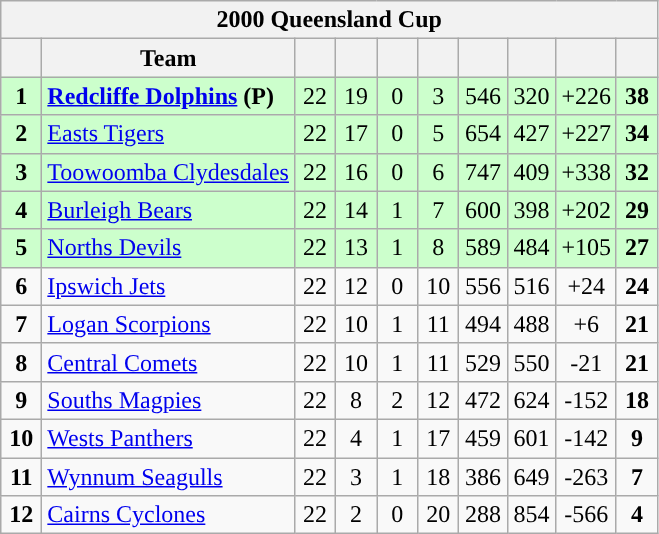<table class="wikitable" style="text-align:center;">
<tr>
<th colspan="11">2000 Queensland Cup</th>
</tr>
<tr>
<th width="20"></th>
<th>Team</th>
<th width="20"></th>
<th width="20"></th>
<th width="20"></th>
<th width="20"></th>
<th width="25"></th>
<th width="25"></th>
<th width="30"></th>
<th width="20"></th>
</tr>
<tr style="background: #ccffcc;">
<td><strong>1</strong></td>
<td style="text-align:left;"> <strong><a href='#'>Redcliffe Dolphins</a> (P)</strong></td>
<td>22</td>
<td>19</td>
<td>0</td>
<td>3</td>
<td>546</td>
<td>320</td>
<td>+226</td>
<td><strong>38</strong></td>
</tr>
<tr style="background: #ccffcc;">
<td><strong>2</strong></td>
<td style="text-align:left;"> <a href='#'>Easts Tigers</a></td>
<td>22</td>
<td>17</td>
<td>0</td>
<td>5</td>
<td>654</td>
<td>427</td>
<td>+227</td>
<td><strong>34</strong></td>
</tr>
<tr style="background: #ccffcc;">
<td><strong>3</strong></td>
<td style="text-align:left;"> <a href='#'>Toowoomba Clydesdales</a></td>
<td>22</td>
<td>16</td>
<td>0</td>
<td>6</td>
<td>747</td>
<td>409</td>
<td>+338</td>
<td><strong>32</strong></td>
</tr>
<tr style="background: #ccffcc;">
<td><strong>4</strong></td>
<td style="text-align:left;"> <a href='#'>Burleigh Bears</a></td>
<td>22</td>
<td>14</td>
<td>1</td>
<td>7</td>
<td>600</td>
<td>398</td>
<td>+202</td>
<td><strong>29</strong></td>
</tr>
<tr style="background: #ccffcc;">
<td><strong>5</strong></td>
<td style="text-align:left;"> <a href='#'>Norths Devils</a></td>
<td>22</td>
<td>13</td>
<td>1</td>
<td>8</td>
<td>589</td>
<td>484</td>
<td>+105</td>
<td><strong>27</strong></td>
</tr>
<tr style="background:">
<td><strong>6</strong></td>
<td style="text-align:left;"> <a href='#'>Ipswich Jets</a></td>
<td>22</td>
<td>12</td>
<td>0</td>
<td>10</td>
<td>556</td>
<td>516</td>
<td>+24</td>
<td><strong>24</strong></td>
</tr>
<tr style="background:">
<td><strong>7</strong></td>
<td style="text-align:left;"> <a href='#'>Logan Scorpions</a></td>
<td>22</td>
<td>10</td>
<td>1</td>
<td>11</td>
<td>494</td>
<td>488</td>
<td>+6</td>
<td><strong>21</strong></td>
</tr>
<tr style="background:">
<td><strong>8</strong></td>
<td style="text-align:left;"> <a href='#'>Central Comets</a></td>
<td>22</td>
<td>10</td>
<td>1</td>
<td>11</td>
<td>529</td>
<td>550</td>
<td>-21</td>
<td><strong>21</strong></td>
</tr>
<tr style="background:">
<td><strong>9</strong></td>
<td style="text-align:left;"> <a href='#'>Souths Magpies</a></td>
<td>22</td>
<td>8</td>
<td>2</td>
<td>12</td>
<td>472</td>
<td>624</td>
<td>-152</td>
<td><strong>18</strong></td>
</tr>
<tr style="background:">
<td><strong>10</strong></td>
<td style="text-align:left;"> <a href='#'>Wests Panthers</a></td>
<td>22</td>
<td>4</td>
<td>1</td>
<td>17</td>
<td>459</td>
<td>601</td>
<td>-142</td>
<td><strong>9</strong></td>
</tr>
<tr style="background:">
<td><strong>11</strong></td>
<td style="text-align:left;"> <a href='#'>Wynnum Seagulls</a></td>
<td>22</td>
<td>3</td>
<td>1</td>
<td>18</td>
<td>386</td>
<td>649</td>
<td>-263</td>
<td><strong>7</strong></td>
</tr>
<tr style="background:">
<td><strong>12</strong></td>
<td style="text-align:left;"> <a href='#'>Cairns Cyclones</a></td>
<td>22</td>
<td>2</td>
<td>0</td>
<td>20</td>
<td>288</td>
<td>854</td>
<td>-566</td>
<td><strong>4</strong></td>
</tr>
</table>
